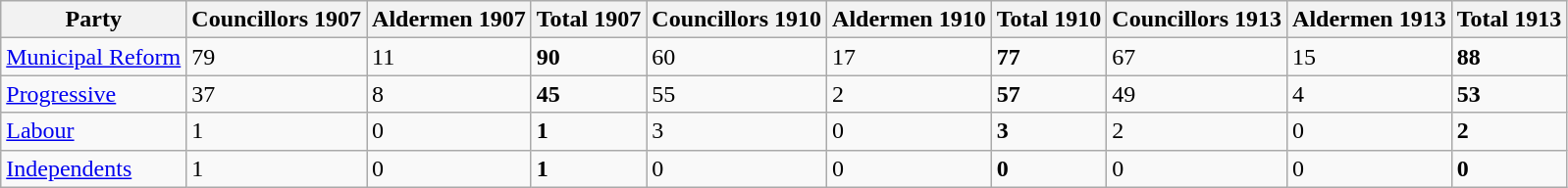<table class="wikitable">
<tr>
<th>Party</th>
<th>Councillors 1907</th>
<th>Aldermen 1907</th>
<th>Total 1907</th>
<th>Councillors 1910</th>
<th>Aldermen 1910</th>
<th>Total 1910</th>
<th>Councillors 1913</th>
<th>Aldermen 1913</th>
<th>Total 1913</th>
</tr>
<tr>
<td><a href='#'>Municipal Reform</a></td>
<td>79</td>
<td>11</td>
<td><strong>90</strong></td>
<td>60</td>
<td>17</td>
<td><strong>77</strong></td>
<td>67</td>
<td>15</td>
<td><strong>88</strong></td>
</tr>
<tr>
<td><a href='#'>Progressive</a></td>
<td>37</td>
<td>8</td>
<td><strong>45</strong></td>
<td>55</td>
<td>2</td>
<td><strong>57</strong></td>
<td>49</td>
<td>4</td>
<td><strong>53</strong></td>
</tr>
<tr>
<td><a href='#'>Labour</a></td>
<td>1</td>
<td>0</td>
<td><strong>1</strong></td>
<td>3</td>
<td>0</td>
<td><strong>3</strong></td>
<td>2</td>
<td>0</td>
<td><strong>2</strong></td>
</tr>
<tr>
<td><a href='#'>Independents</a></td>
<td>1</td>
<td>0</td>
<td><strong>1</strong></td>
<td>0</td>
<td>0</td>
<td><strong>0</strong></td>
<td>0</td>
<td>0</td>
<td><strong>0</strong></td>
</tr>
</table>
